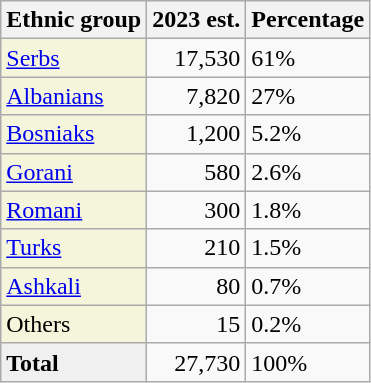<table class="wikitable">
<tr>
<th>Ethnic group</th>
<th>2023 est.</th>
<th>Percentage</th>
</tr>
<tr>
<td style="background:#F5F5DC;"><a href='#'>Serbs</a></td>
<td align="right">17,530</td>
<td>61%</td>
</tr>
<tr>
<td style="background:#F5F5DC;"><a href='#'>Albanians</a></td>
<td align="right">7,820</td>
<td>27%</td>
</tr>
<tr>
<td style="background:#F5F5DC;"><a href='#'>Bosniaks</a></td>
<td align="right">1,200</td>
<td>5.2%</td>
</tr>
<tr>
<td style="background:#F5F5DC;"><a href='#'>Gorani</a></td>
<td align="right">580</td>
<td>2.6%</td>
</tr>
<tr>
<td style="background:#F5F5DC;"><a href='#'>Romani</a></td>
<td align="right">300</td>
<td>1.8%</td>
</tr>
<tr>
<td style="background:#F5F5DC;"><a href='#'>Turks</a></td>
<td align="right">210</td>
<td>1.5%</td>
</tr>
<tr>
<td style="background:#F5F5DC;"><a href='#'>Ashkali</a></td>
<td align="right">80</td>
<td>0.7%</td>
</tr>
<tr>
<td style="background:#F5F5DC;">Others</td>
<td align="right">15</td>
<td>0.2%</td>
</tr>
<tr>
<td style="background:#F0F0F0;"><strong>Total</strong></td>
<td align="right">27,730</td>
<td>100%</td>
</tr>
</table>
